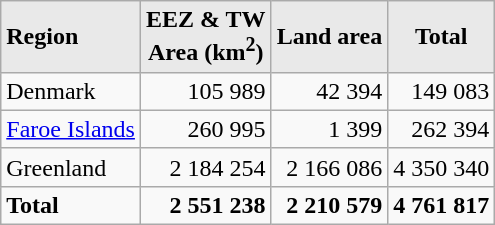<table class="wikitable" style="text-align:right">
<tr>
<th style="background:#e9e9e9; text-align:left;">Region</th>
<th style="background:#e9e9e9;">EEZ & TW<br>Area (km<sup>2</sup>)</th>
<th style="background:#e9e9e9;">Land area</th>
<th style="background:#e9e9e9;">Total</th>
</tr>
<tr>
<td style="text-align:left">Denmark</td>
<td>105 989</td>
<td>42 394</td>
<td>149 083</td>
</tr>
<tr>
<td style="text-align:left"><a href='#'>Faroe Islands</a></td>
<td>260 995</td>
<td>1 399</td>
<td>262 394</td>
</tr>
<tr>
<td style="text-align:left">Greenland</td>
<td>2 184 254</td>
<td>2 166 086</td>
<td>4 350 340</td>
</tr>
<tr>
<td style="text-align:left"><strong>Total</strong></td>
<td><strong>2 551 238</strong></td>
<td><strong>2 210 579</strong></td>
<td><strong>4 761 817</strong></td>
</tr>
</table>
